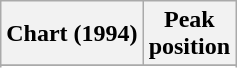<table class="wikitable sortable plainrowheaders" style="text-align:center">
<tr>
<th scope="col">Chart (1994)</th>
<th scope="col">Peak<br>position</th>
</tr>
<tr>
</tr>
<tr>
</tr>
</table>
